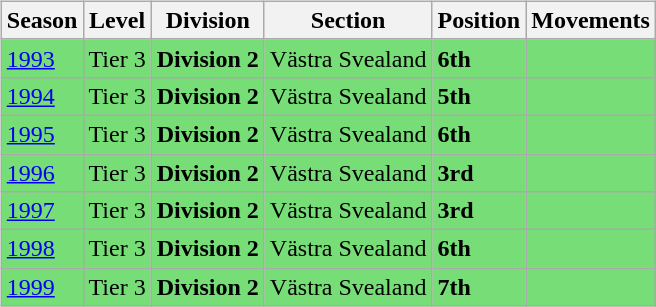<table>
<tr>
<td valign="top" width=0%><br><table class="wikitable">
<tr style="background:#f0f6fa;">
<th><strong>Season</strong></th>
<th><strong>Level</strong></th>
<th><strong>Division</strong></th>
<th><strong>Section</strong></th>
<th><strong>Position</strong></th>
<th><strong>Movements</strong></th>
</tr>
<tr>
<td style="background:#77DD77;"><a href='#'>1993</a></td>
<td style="background:#77DD77;">Tier 3</td>
<td style="background:#77DD77;"><strong>Division 2</strong></td>
<td style="background:#77DD77;">Västra Svealand</td>
<td style="background:#77DD77;"><strong>6th</strong></td>
<td style="background:#77DD77;"></td>
</tr>
<tr>
<td style="background:#77DD77;"><a href='#'>1994</a></td>
<td style="background:#77DD77;">Tier 3</td>
<td style="background:#77DD77;"><strong>Division 2</strong></td>
<td style="background:#77DD77;">Västra Svealand</td>
<td style="background:#77DD77;"><strong>5th</strong></td>
<td style="background:#77DD77;"></td>
</tr>
<tr>
<td style="background:#77DD77;"><a href='#'>1995</a></td>
<td style="background:#77DD77;">Tier 3</td>
<td style="background:#77DD77;"><strong>Division 2</strong></td>
<td style="background:#77DD77;">Västra Svealand</td>
<td style="background:#77DD77;"><strong>6th</strong></td>
<td style="background:#77DD77;"></td>
</tr>
<tr>
<td style="background:#77DD77;"><a href='#'>1996</a></td>
<td style="background:#77DD77;">Tier 3</td>
<td style="background:#77DD77;"><strong>Division 2</strong></td>
<td style="background:#77DD77;">Västra Svealand</td>
<td style="background:#77DD77;"><strong>3rd</strong></td>
<td style="background:#77DD77;"></td>
</tr>
<tr>
<td style="background:#77DD77;"><a href='#'>1997</a></td>
<td style="background:#77DD77;">Tier 3</td>
<td style="background:#77DD77;"><strong>Division 2</strong></td>
<td style="background:#77DD77;">Västra Svealand</td>
<td style="background:#77DD77;"><strong>3rd</strong></td>
<td style="background:#77DD77;"></td>
</tr>
<tr>
<td style="background:#77DD77;"><a href='#'>1998</a></td>
<td style="background:#77DD77;">Tier 3</td>
<td style="background:#77DD77;"><strong>Division 2</strong></td>
<td style="background:#77DD77;">Västra Svealand</td>
<td style="background:#77DD77;"><strong>6th</strong></td>
<td style="background:#77DD77;"></td>
</tr>
<tr>
<td style="background:#77DD77;"><a href='#'>1999</a></td>
<td style="background:#77DD77;">Tier 3</td>
<td style="background:#77DD77;"><strong>Division 2</strong></td>
<td style="background:#77DD77;">Västra Svealand</td>
<td style="background:#77DD77;"><strong>7th</strong></td>
<td style="background:#77DD77;"></td>
</tr>
</table>


</td>
</tr>
</table>
